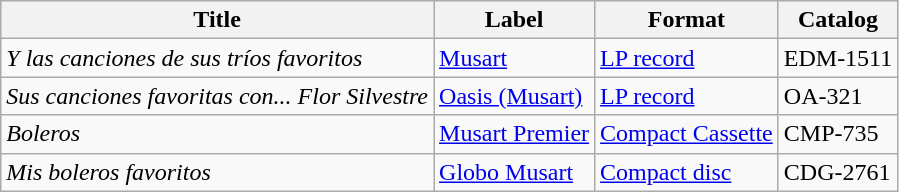<table class="wikitable">
<tr>
<th>Title</th>
<th>Label</th>
<th>Format</th>
<th>Catalog</th>
</tr>
<tr>
<td><em>Y las canciones de sus tríos favoritos</em></td>
<td><a href='#'>Musart</a></td>
<td><a href='#'>LP record</a></td>
<td>EDM-1511</td>
</tr>
<tr>
<td><em>Sus canciones favoritas con... Flor Silvestre</em></td>
<td><a href='#'>Oasis (Musart)</a></td>
<td><a href='#'>LP record</a></td>
<td>OA-321</td>
</tr>
<tr>
<td><em>Boleros</em></td>
<td><a href='#'>Musart Premier</a></td>
<td><a href='#'>Compact Cassette</a></td>
<td>CMP-735</td>
</tr>
<tr>
<td><em>Mis boleros favoritos</em></td>
<td><a href='#'>Globo Musart</a></td>
<td><a href='#'>Compact disc</a></td>
<td>CDG-2761</td>
</tr>
</table>
